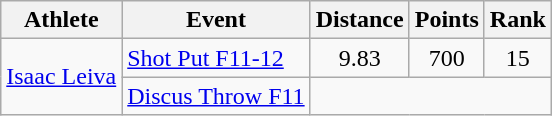<table class="wikitable">
<tr>
<th>Athlete</th>
<th>Event</th>
<th>Distance</th>
<th>Points</th>
<th>Rank</th>
</tr>
<tr align=center>
<td align=left rowspan=2><a href='#'>Isaac Leiva</a></td>
<td align=left><a href='#'>Shot Put F11-12</a></td>
<td>9.83</td>
<td>700</td>
<td>15</td>
</tr>
<tr align=center>
<td align=left><a href='#'>Discus Throw F11</a></td>
<td colspan=3></td>
</tr>
</table>
